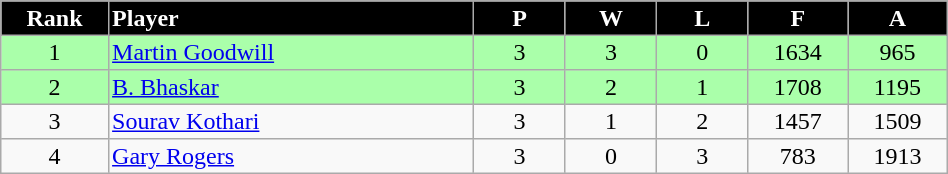<table border="2" cellpadding="2" cellspacing="0" style="margin: 0; background: #f9f9f9; border: 1px #aaa solid; border-collapse: collapse; font-size: 100%;" width=50%>
<tr>
<th bgcolor="000000" style="color:white; text-align:center" width=5%>Rank</th>
<th bgcolor="000000" style="color:white; text-align:left" width=20%>Player</th>
<th bgcolor="000000" style="color:white; text-align:center" width=5%>P</th>
<th bgcolor="000000" style="color:white; text-align:center" width=5%>W</th>
<th bgcolor="000000" style="color:white; text-align:center" width=5%>L</th>
<th bgcolor="000000" style="color:white; text-align:center" width=5%>F</th>
<th bgcolor="000000" style="color:white; text-align:center" width=5%>A</th>
</tr>
<tr>
<td style="text-align:center; background:#aaffaa">1</td>
<td style="text-align:left; background:#aaffaa"> <a href='#'>Martin Goodwill</a></td>
<td style="text-align:center; background:#aaffaa">3</td>
<td style="text-align:center; background:#aaffaa">3</td>
<td style="text-align:center; background:#aaffaa">0</td>
<td style="text-align:center; background:#aaffaa">1634</td>
<td style="text-align:center; background:#aaffaa">965</td>
</tr>
<tr>
<td style="text-align:center; background:#aaffaa">2</td>
<td style="text-align:left; background:#aaffaa"> <a href='#'>B. Bhaskar</a></td>
<td style="text-align:center; background:#aaffaa">3</td>
<td style="text-align:center; background:#aaffaa">2</td>
<td style="text-align:center; background:#aaffaa">1</td>
<td style="text-align:center; background:#aaffaa">1708</td>
<td style="text-align:center; background:#aaffaa">1195</td>
</tr>
<tr>
<td style="text-align:center">3</td>
<td style="text-align:left"> <a href='#'>Sourav Kothari</a></td>
<td style="text-align:center">3</td>
<td style="text-align:center">1</td>
<td style="text-align:center">2</td>
<td style="text-align:center">1457</td>
<td style="text-align:center">1509</td>
</tr>
<tr>
<td style="text-align:center">4</td>
<td style="text-align:left"> <a href='#'>Gary Rogers</a></td>
<td style="text-align:center">3</td>
<td style="text-align:center">0</td>
<td style="text-align:center">3</td>
<td style="text-align:center">783</td>
<td style="text-align:center">1913</td>
</tr>
</table>
